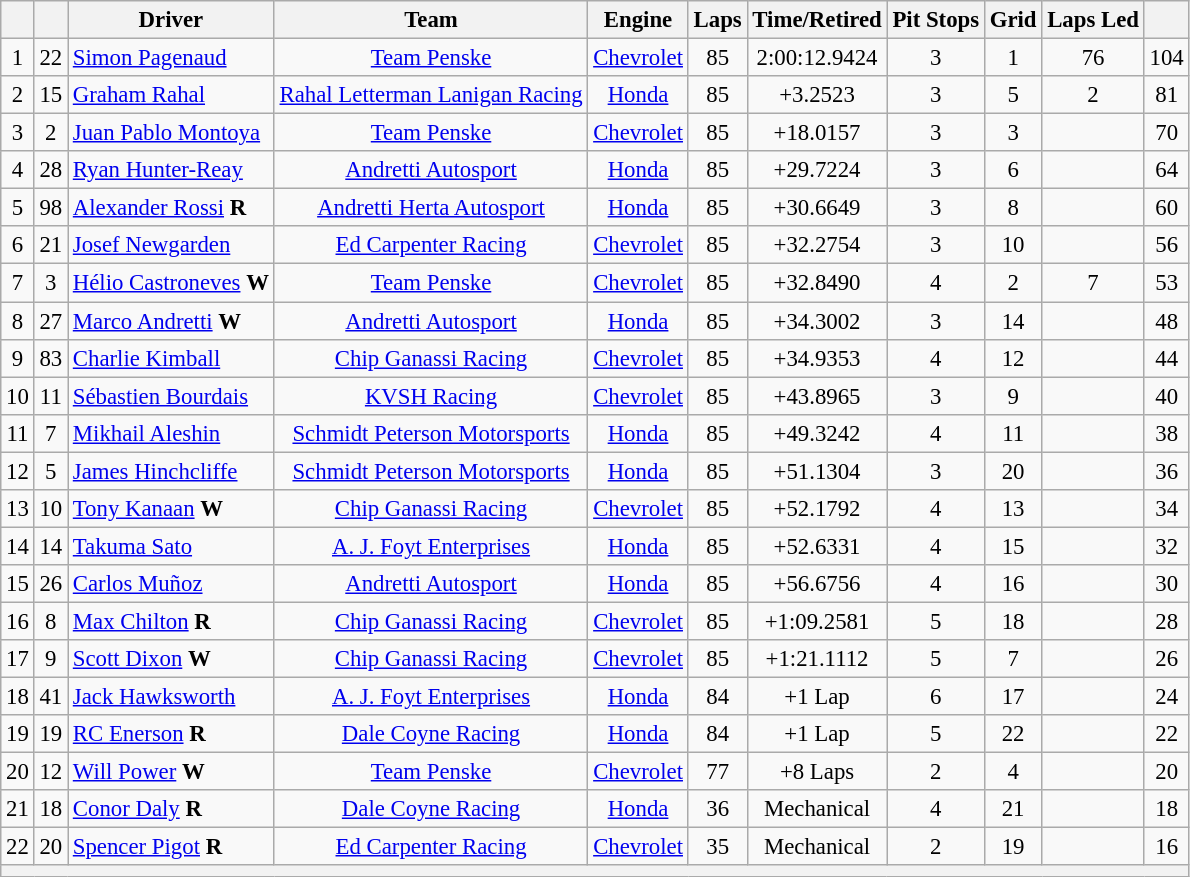<table class="wikitable" style="text-align:center; font-size: 95%;">
<tr>
<th></th>
<th></th>
<th>Driver</th>
<th>Team</th>
<th>Engine</th>
<th>Laps</th>
<th>Time/Retired</th>
<th>Pit Stops</th>
<th>Grid</th>
<th>Laps Led</th>
<th></th>
</tr>
<tr>
<td>1</td>
<td>22</td>
<td align="left"> <a href='#'>Simon Pagenaud</a></td>
<td><a href='#'>Team Penske</a></td>
<td><a href='#'>Chevrolet</a></td>
<td>85</td>
<td>2:00:12.9424</td>
<td>3</td>
<td>1</td>
<td>76</td>
<td>104</td>
</tr>
<tr>
<td>2</td>
<td>15</td>
<td align="left"> <a href='#'>Graham Rahal</a></td>
<td><a href='#'>Rahal Letterman Lanigan Racing</a></td>
<td><a href='#'>Honda</a></td>
<td>85</td>
<td>+3.2523</td>
<td>3</td>
<td>5</td>
<td>2</td>
<td>81</td>
</tr>
<tr>
<td>3</td>
<td>2</td>
<td align="left"> <a href='#'>Juan Pablo Montoya</a></td>
<td><a href='#'>Team Penske</a></td>
<td><a href='#'>Chevrolet</a></td>
<td>85</td>
<td>+18.0157</td>
<td>3</td>
<td>3</td>
<td></td>
<td>70</td>
</tr>
<tr>
<td>4</td>
<td>28</td>
<td align="left"> <a href='#'>Ryan Hunter-Reay</a></td>
<td><a href='#'>Andretti Autosport</a></td>
<td><a href='#'>Honda</a></td>
<td>85</td>
<td>+29.7224</td>
<td>3</td>
<td>6</td>
<td></td>
<td>64</td>
</tr>
<tr>
<td>5</td>
<td>98</td>
<td align="left"> <a href='#'>Alexander Rossi</a> <strong><span>R</span></strong></td>
<td><a href='#'>Andretti Herta Autosport</a></td>
<td><a href='#'>Honda</a></td>
<td>85</td>
<td>+30.6649</td>
<td>3</td>
<td>8</td>
<td></td>
<td>60</td>
</tr>
<tr>
<td>6</td>
<td>21</td>
<td align="left"> <a href='#'>Josef Newgarden</a></td>
<td><a href='#'>Ed Carpenter Racing</a></td>
<td><a href='#'>Chevrolet</a></td>
<td>85</td>
<td>+32.2754</td>
<td>3</td>
<td>10</td>
<td></td>
<td>56</td>
</tr>
<tr>
<td>7</td>
<td>3</td>
<td align="left"> <a href='#'>Hélio Castroneves</a> <strong><span>W</span></strong></td>
<td><a href='#'>Team Penske</a></td>
<td><a href='#'>Chevrolet</a></td>
<td>85</td>
<td>+32.8490</td>
<td>4</td>
<td>2</td>
<td>7</td>
<td>53</td>
</tr>
<tr>
<td>8</td>
<td>27</td>
<td align="left"> <a href='#'>Marco Andretti</a> <strong><span>W</span></strong></td>
<td><a href='#'>Andretti Autosport</a></td>
<td><a href='#'>Honda</a></td>
<td>85</td>
<td>+34.3002</td>
<td>3</td>
<td>14</td>
<td></td>
<td>48</td>
</tr>
<tr>
<td>9</td>
<td>83</td>
<td align="left"> <a href='#'>Charlie Kimball</a></td>
<td><a href='#'>Chip Ganassi Racing</a></td>
<td><a href='#'>Chevrolet</a></td>
<td>85</td>
<td>+34.9353</td>
<td>4</td>
<td>12</td>
<td></td>
<td>44</td>
</tr>
<tr>
<td>10</td>
<td>11</td>
<td align="left"> <a href='#'>Sébastien Bourdais</a></td>
<td><a href='#'>KVSH Racing</a></td>
<td><a href='#'>Chevrolet</a></td>
<td>85</td>
<td>+43.8965</td>
<td>3</td>
<td>9</td>
<td></td>
<td>40</td>
</tr>
<tr>
<td>11</td>
<td>7</td>
<td align="left"> <a href='#'>Mikhail Aleshin</a></td>
<td><a href='#'>Schmidt Peterson Motorsports</a></td>
<td><a href='#'>Honda</a></td>
<td>85</td>
<td>+49.3242</td>
<td>4</td>
<td>11</td>
<td></td>
<td>38</td>
</tr>
<tr>
<td>12</td>
<td>5</td>
<td align="left"> <a href='#'>James Hinchcliffe</a></td>
<td><a href='#'>Schmidt Peterson Motorsports</a></td>
<td><a href='#'>Honda</a></td>
<td>85</td>
<td>+51.1304</td>
<td>3</td>
<td>20</td>
<td></td>
<td>36</td>
</tr>
<tr>
<td>13</td>
<td>10</td>
<td align="left"> <a href='#'>Tony Kanaan</a> <strong><span>W</span></strong></td>
<td><a href='#'>Chip Ganassi Racing</a></td>
<td><a href='#'>Chevrolet</a></td>
<td>85</td>
<td>+52.1792</td>
<td>4</td>
<td>13</td>
<td></td>
<td>34</td>
</tr>
<tr>
<td>14</td>
<td>14</td>
<td align="left"> <a href='#'>Takuma Sato</a></td>
<td><a href='#'>A. J. Foyt Enterprises</a></td>
<td><a href='#'>Honda</a></td>
<td>85</td>
<td>+52.6331</td>
<td>4</td>
<td>15</td>
<td></td>
<td>32</td>
</tr>
<tr>
<td>15</td>
<td>26</td>
<td align="left"> <a href='#'>Carlos Muñoz</a></td>
<td><a href='#'>Andretti Autosport</a></td>
<td><a href='#'>Honda</a></td>
<td>85</td>
<td>+56.6756</td>
<td>4</td>
<td>16</td>
<td></td>
<td>30</td>
</tr>
<tr>
<td>16</td>
<td>8</td>
<td align="left"> <a href='#'>Max Chilton</a> <strong><span>R</span></strong></td>
<td><a href='#'>Chip Ganassi Racing</a></td>
<td><a href='#'>Chevrolet</a></td>
<td>85</td>
<td>+1:09.2581</td>
<td>5</td>
<td>18</td>
<td></td>
<td>28</td>
</tr>
<tr>
<td>17</td>
<td>9</td>
<td align="left"> <a href='#'>Scott Dixon</a> <strong><span>W</span></strong></td>
<td><a href='#'>Chip Ganassi Racing</a></td>
<td><a href='#'>Chevrolet</a></td>
<td>85</td>
<td>+1:21.1112</td>
<td>5</td>
<td>7</td>
<td></td>
<td>26</td>
</tr>
<tr>
<td>18</td>
<td>41</td>
<td align="left"> <a href='#'>Jack Hawksworth</a></td>
<td><a href='#'>A. J. Foyt Enterprises</a></td>
<td><a href='#'>Honda</a></td>
<td>84</td>
<td>+1 Lap</td>
<td>6</td>
<td>17</td>
<td></td>
<td>24</td>
</tr>
<tr>
<td>19</td>
<td>19</td>
<td align="left"> <a href='#'>RC Enerson</a> <strong><span>R</span></strong></td>
<td><a href='#'>Dale Coyne Racing</a></td>
<td><a href='#'>Honda</a></td>
<td>84</td>
<td>+1 Lap</td>
<td>5</td>
<td>22</td>
<td></td>
<td>22</td>
</tr>
<tr>
<td>20</td>
<td>12</td>
<td align="left"> <a href='#'>Will Power</a> <strong><span>W</span></strong></td>
<td><a href='#'>Team Penske</a></td>
<td><a href='#'>Chevrolet</a></td>
<td>77</td>
<td>+8 Laps</td>
<td>2</td>
<td>4</td>
<td></td>
<td>20</td>
</tr>
<tr>
<td>21</td>
<td>18</td>
<td align="left"> <a href='#'>Conor Daly</a> <strong><span>R</span></strong></td>
<td><a href='#'>Dale Coyne Racing</a></td>
<td><a href='#'>Honda</a></td>
<td>36</td>
<td>Mechanical</td>
<td>4</td>
<td>21</td>
<td></td>
<td>18</td>
</tr>
<tr>
<td>22</td>
<td>20</td>
<td align="left"> <a href='#'>Spencer Pigot</a> <strong><span>R</span></strong></td>
<td><a href='#'>Ed Carpenter Racing</a></td>
<td><a href='#'>Chevrolet</a></td>
<td>35</td>
<td>Mechanical</td>
<td>2</td>
<td>19</td>
<td></td>
<td>16</td>
</tr>
<tr>
<th colspan=11></th>
</tr>
</table>
